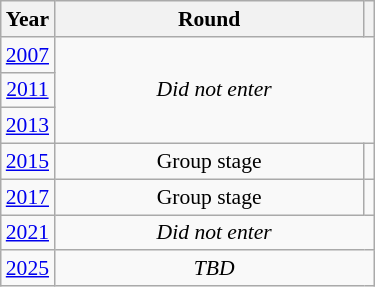<table class="wikitable" style="text-align: center; font-size:90%">
<tr>
<th>Year</th>
<th style="width:200px">Round</th>
<th></th>
</tr>
<tr>
<td><a href='#'>2007</a></td>
<td colspan="2" rowspan="3"><em>Did not enter</em></td>
</tr>
<tr>
<td><a href='#'>2011</a></td>
</tr>
<tr>
<td><a href='#'>2013</a></td>
</tr>
<tr>
<td><a href='#'>2015</a></td>
<td>Group stage</td>
<td></td>
</tr>
<tr>
<td><a href='#'>2017</a></td>
<td>Group stage</td>
<td></td>
</tr>
<tr>
<td><a href='#'>2021</a></td>
<td colspan="2"><em>Did not enter</em></td>
</tr>
<tr>
<td><a href='#'>2025</a></td>
<td colspan="2"><em>TBD</em></td>
</tr>
</table>
